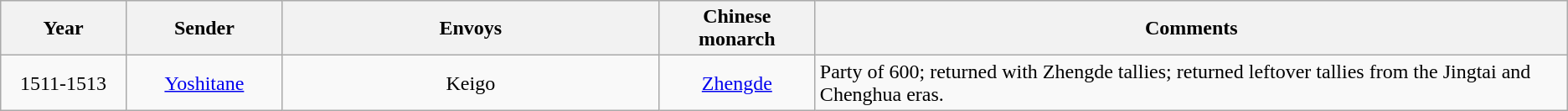<table class="wikitable">
<tr style="background:#efefef">
<th width=8%>Year</th>
<th width=10%>Sender</th>
<th width=24%>Envoys</th>
<th width=10%>Chinese monarch</th>
<th width=48%>Comments</th>
</tr>
<tr align="center">
<td>1511-1513</td>
<td><a href='#'>Yoshitane</a></td>
<td>Keigo</td>
<td><a href='#'>Zhengde</a></td>
<td align="left">Party of 600; returned with Zhengde tallies; returned leftover tallies from the Jingtai and Chenghua eras.</td>
</tr>
</table>
